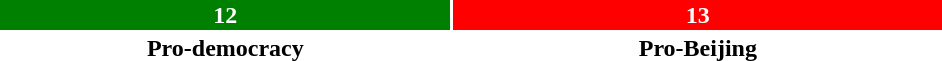<table style="width:50%; text-align:center;">
<tr style="color:white;">
<td style="background:green; width:48%;"><strong>12</strong></td>
<td style="background:red; width:52%;"><strong>13</strong></td>
</tr>
<tr>
<td><span><strong>Pro-democracy</strong></span></td>
<td><span><strong>Pro-Beijing</strong></span></td>
</tr>
</table>
